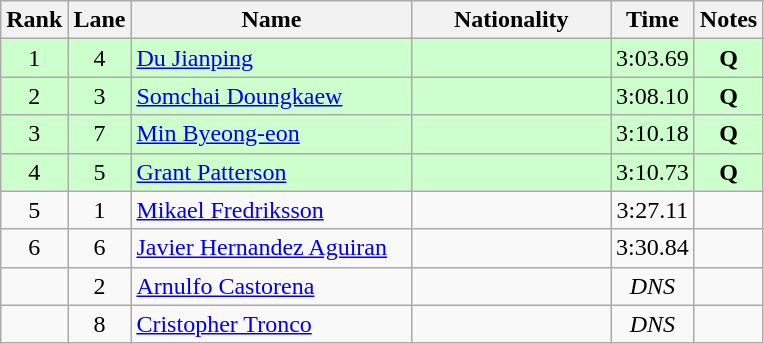<table class="wikitable sortable" style="text-align:center">
<tr>
<th>Rank</th>
<th>Lane</th>
<th style="width:180px">Name</th>
<th style="width:125px">Nationality</th>
<th>Time</th>
<th>Notes</th>
</tr>
<tr style="background:#cfc;">
<td>1</td>
<td>4</td>
<td style="text-align:left;"><a href='#'>Du Jianping</a></td>
<td style="text-align:left;"></td>
<td>3:03.69</td>
<td><strong>Q</strong></td>
</tr>
<tr style="background:#cfc;">
<td>2</td>
<td>3</td>
<td style="text-align:left;"><a href='#'>Somchai Doungkaew</a></td>
<td style="text-align:left;"></td>
<td>3:08.10</td>
<td><strong>Q</strong></td>
</tr>
<tr style="background:#cfc;">
<td>3</td>
<td>7</td>
<td style="text-align:left;"><a href='#'>Min Byeong-eon</a></td>
<td style="text-align:left;"></td>
<td>3:10.18</td>
<td><strong>Q</strong></td>
</tr>
<tr style="background:#cfc;">
<td>4</td>
<td>5</td>
<td style="text-align:left;"><a href='#'>Grant Patterson</a></td>
<td style="text-align:left;"></td>
<td>3:10.73</td>
<td><strong>Q</strong></td>
</tr>
<tr>
<td>5</td>
<td>1</td>
<td style="text-align:left;"><a href='#'>Mikael Fredriksson</a></td>
<td style="text-align:left;"></td>
<td>3:27.11</td>
<td></td>
</tr>
<tr>
<td>6</td>
<td>6</td>
<td style="text-align:left;"><a href='#'>Javier Hernandez Aguiran</a></td>
<td style="text-align:left;"></td>
<td>3:30.84</td>
<td></td>
</tr>
<tr>
<td></td>
<td>2</td>
<td style="text-align:left;"><a href='#'>Arnulfo Castorena</a></td>
<td style="text-align:left;"></td>
<td><em>DNS</em></td>
<td></td>
</tr>
<tr>
<td></td>
<td>8</td>
<td style="text-align:left;"><a href='#'>Cristopher Tronco</a></td>
<td style="text-align:left;"></td>
<td><em>DNS</em></td>
<td></td>
</tr>
</table>
